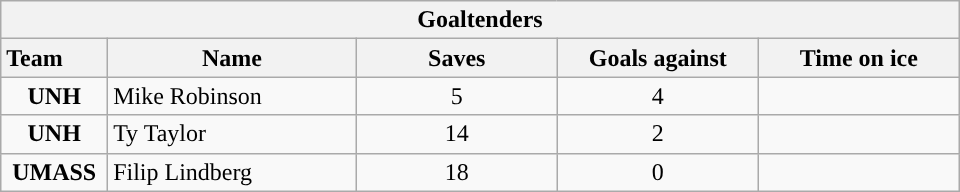<table class="wikitable" style="width:40em; text-align:right;">
<tr>
<th colspan=5>Goaltenders</th>
</tr>
<tr>
<th style="width:4em; text-align:left;">Team</th>
<th style="width:10em;">Name</th>
<th style="width:8em;">Saves</th>
<th style="width:8em;">Goals against</th>
<th style="width:8em;">Time on ice</th>
</tr>
<tr>
<td align=center><strong>UNH</strong></td>
<td style="text-align:left;">Mike Robinson</td>
<td align=center>5</td>
<td align=center>4</td>
<td align=center></td>
</tr>
<tr>
<td align=center><strong>UNH</strong></td>
<td style="text-align:left;">Ty Taylor</td>
<td align=center>14</td>
<td align=center>2</td>
<td align=center></td>
</tr>
<tr>
<td align=center><strong>UMASS</strong></td>
<td style="text-align:left;">Filip Lindberg</td>
<td align=center>18</td>
<td align=center>0</td>
<td align=center></td>
</tr>
</table>
